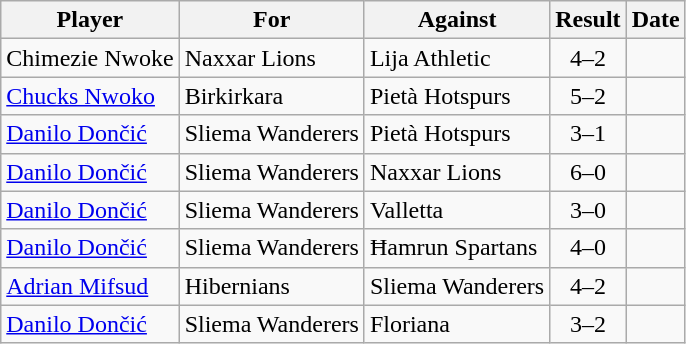<table class="wikitable">
<tr>
<th>Player</th>
<th>For</th>
<th>Against</th>
<th>Result</th>
<th>Date</th>
</tr>
<tr>
<td> Chimezie Nwoke</td>
<td>Naxxar Lions</td>
<td>Lija Athletic</td>
<td align="center">4–2</td>
<td></td>
</tr>
<tr>
<td> <a href='#'>Chucks Nwoko</a></td>
<td>Birkirkara</td>
<td>Pietà Hotspurs</td>
<td align="center">5–2</td>
<td></td>
</tr>
<tr>
<td> <a href='#'>Danilo Dončić</a></td>
<td>Sliema Wanderers</td>
<td>Pietà Hotspurs</td>
<td align="center">3–1</td>
<td></td>
</tr>
<tr>
<td> <a href='#'>Danilo Dončić</a></td>
<td>Sliema Wanderers</td>
<td>Naxxar Lions</td>
<td align="center">6–0</td>
<td></td>
</tr>
<tr>
<td> <a href='#'>Danilo Dončić</a></td>
<td>Sliema Wanderers</td>
<td>Valletta</td>
<td align="center">3–0</td>
<td></td>
</tr>
<tr>
<td> <a href='#'>Danilo Dončić</a></td>
<td>Sliema Wanderers</td>
<td>Ħamrun Spartans</td>
<td align="center">4–0</td>
<td></td>
</tr>
<tr>
<td> <a href='#'>Adrian Mifsud</a></td>
<td>Hibernians</td>
<td>Sliema Wanderers</td>
<td align="center">4–2</td>
<td></td>
</tr>
<tr>
<td> <a href='#'>Danilo Dončić</a></td>
<td>Sliema Wanderers</td>
<td>Floriana</td>
<td align="center">3–2</td>
<td></td>
</tr>
</table>
